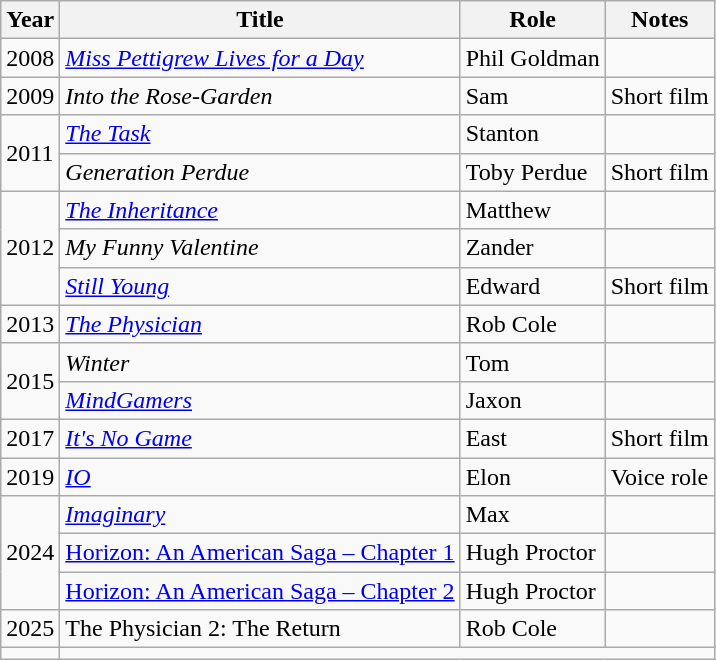<table class="wikitable sortable">
<tr>
<th>Year</th>
<th>Title</th>
<th>Role</th>
<th class="unsortable">Notes</th>
</tr>
<tr>
<td>2008</td>
<td><em><a href='#'>Miss Pettigrew Lives for a Day</a></em></td>
<td>Phil Goldman</td>
<td></td>
</tr>
<tr>
<td>2009</td>
<td><em>Into the Rose-Garden</em></td>
<td>Sam</td>
<td>Short film</td>
</tr>
<tr>
<td rowspan=2>2011</td>
<td><em><a href='#'>The Task</a></em></td>
<td>Stanton</td>
<td></td>
</tr>
<tr>
<td><em>Generation Perdue</em></td>
<td>Toby Perdue</td>
<td>Short film</td>
</tr>
<tr>
<td rowspan=3>2012</td>
<td><em><a href='#'>The Inheritance</a></em></td>
<td>Matthew</td>
<td></td>
</tr>
<tr>
<td><em>My Funny Valentine</em></td>
<td>Zander</td>
<td></td>
</tr>
<tr>
<td><em><a href='#'>Still Young</a></em></td>
<td>Edward</td>
<td>Short film</td>
</tr>
<tr>
<td>2013</td>
<td><em><a href='#'>The Physician</a></em></td>
<td>Rob Cole</td>
<td></td>
</tr>
<tr>
<td rowspan=2>2015</td>
<td><em>Winter</em></td>
<td>Tom</td>
<td></td>
</tr>
<tr>
<td><em><a href='#'>MindGamers</a></em></td>
<td>Jaxon</td>
<td></td>
</tr>
<tr>
<td>2017</td>
<td><em><a href='#'>It's No Game</a></em></td>
<td>East</td>
<td>Short film</td>
</tr>
<tr>
<td>2019</td>
<td><em><a href='#'>IO</a></em></td>
<td>Elon</td>
<td>Voice role</td>
</tr>
<tr>
<td rowspan=3>2024</td>
<td><em><a href='#'>Imaginary</a></td>
<td>Max</td>
<td></td>
</tr>
<tr>
<td></em><a href='#'>Horizon: An American Saga – Chapter 1</a><em></td>
<td>Hugh Proctor</td>
<td></td>
</tr>
<tr>
<td></em><a href='#'>Horizon: An American Saga – Chapter 2</a><em></td>
<td>Hugh Proctor</td>
<td></td>
</tr>
<tr>
<td>2025</td>
<td></em>The Physician 2: The Return<em></td>
<td>Rob Cole</td>
<td></td>
</tr>
<tr>
<td></td>
</tr>
</table>
